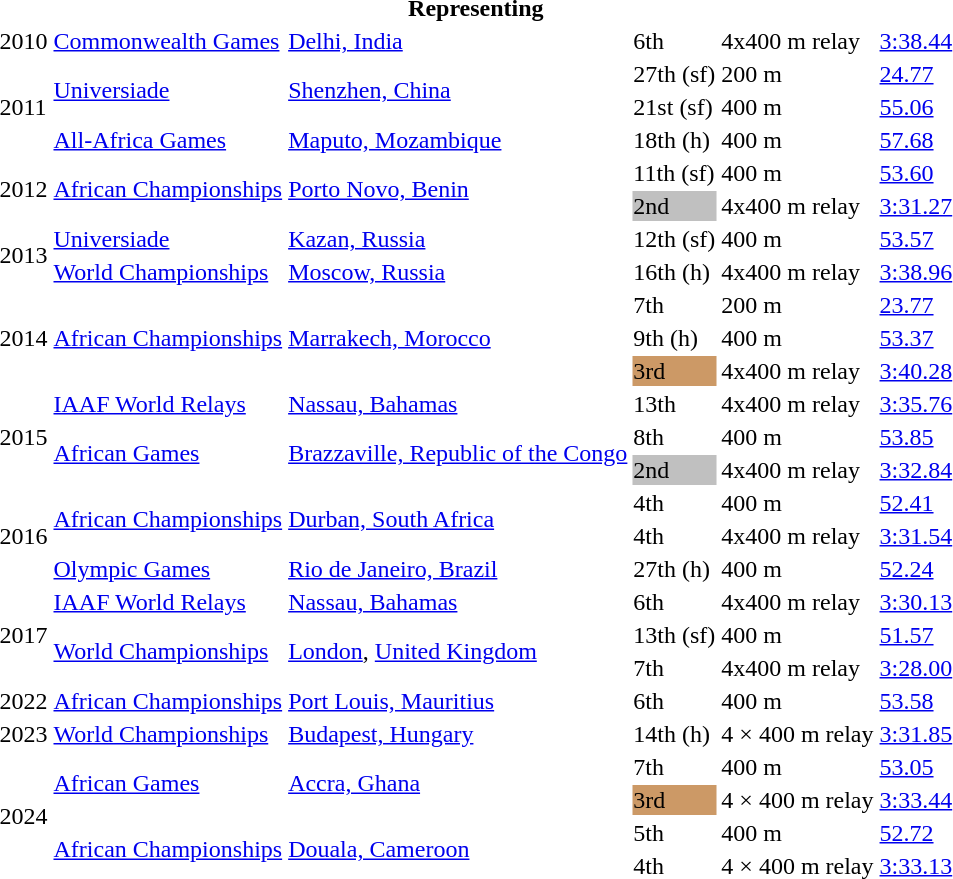<table>
<tr>
<th colspan="6">Representing </th>
</tr>
<tr>
<td>2010</td>
<td><a href='#'>Commonwealth Games</a></td>
<td><a href='#'>Delhi, India</a></td>
<td>6th</td>
<td>4x400 m relay</td>
<td><a href='#'>3:38.44</a></td>
</tr>
<tr>
<td rowspan=3>2011</td>
<td rowspan=2><a href='#'>Universiade</a></td>
<td rowspan=2><a href='#'>Shenzhen, China</a></td>
<td>27th (sf)</td>
<td>200 m</td>
<td><a href='#'>24.77</a></td>
</tr>
<tr>
<td>21st (sf)</td>
<td>400 m</td>
<td><a href='#'>55.06</a></td>
</tr>
<tr>
<td><a href='#'>All-Africa Games</a></td>
<td><a href='#'>Maputo, Mozambique</a></td>
<td>18th (h)</td>
<td>400 m</td>
<td><a href='#'>57.68</a></td>
</tr>
<tr>
<td rowspan=2>2012</td>
<td rowspan=2><a href='#'>African Championships</a></td>
<td rowspan=2><a href='#'>Porto Novo, Benin</a></td>
<td>11th (sf)</td>
<td>400 m</td>
<td><a href='#'>53.60</a></td>
</tr>
<tr>
<td bgcolor=silver>2nd</td>
<td>4x400 m relay</td>
<td><a href='#'>3:31.27</a></td>
</tr>
<tr>
<td rowspan=2>2013</td>
<td><a href='#'>Universiade</a></td>
<td><a href='#'>Kazan, Russia</a></td>
<td>12th (sf)</td>
<td>400 m</td>
<td><a href='#'>53.57</a></td>
</tr>
<tr>
<td><a href='#'>World Championships</a></td>
<td><a href='#'>Moscow, Russia</a></td>
<td>16th (h)</td>
<td>4x400 m relay</td>
<td><a href='#'>3:38.96</a></td>
</tr>
<tr>
<td rowspan=3>2014</td>
<td rowspan=3><a href='#'>African Championships</a></td>
<td rowspan=3><a href='#'>Marrakech, Morocco</a></td>
<td>7th</td>
<td>200 m</td>
<td><a href='#'>23.77</a></td>
</tr>
<tr>
<td>9th (h)</td>
<td>400 m</td>
<td><a href='#'>53.37</a></td>
</tr>
<tr>
<td bgcolor=cc9966>3rd</td>
<td>4x400 m relay</td>
<td><a href='#'>3:40.28</a></td>
</tr>
<tr>
<td rowspan=3>2015</td>
<td><a href='#'>IAAF World Relays</a></td>
<td><a href='#'>Nassau, Bahamas</a></td>
<td>13th</td>
<td>4x400 m relay</td>
<td><a href='#'>3:35.76</a></td>
</tr>
<tr>
<td rowspan=2><a href='#'>African Games</a></td>
<td rowspan=2><a href='#'>Brazzaville, Republic of the Congo</a></td>
<td>8th</td>
<td>400 m</td>
<td><a href='#'>53.85</a></td>
</tr>
<tr>
<td bgcolor=silver>2nd</td>
<td>4x400 m relay</td>
<td><a href='#'>3:32.84</a></td>
</tr>
<tr>
<td rowspan=3>2016</td>
<td rowspan=2><a href='#'>African Championships</a></td>
<td rowspan=2><a href='#'>Durban, South Africa</a></td>
<td>4th</td>
<td>400 m</td>
<td><a href='#'>52.41</a></td>
</tr>
<tr>
<td>4th</td>
<td>4x400 m relay</td>
<td><a href='#'>3:31.54</a></td>
</tr>
<tr>
<td><a href='#'>Olympic Games</a></td>
<td><a href='#'>Rio de Janeiro, Brazil</a></td>
<td>27th (h)</td>
<td>400 m</td>
<td><a href='#'>52.24</a></td>
</tr>
<tr>
<td rowspan=3>2017</td>
<td><a href='#'>IAAF World Relays</a></td>
<td><a href='#'>Nassau, Bahamas</a></td>
<td>6th</td>
<td>4x400 m relay</td>
<td><a href='#'>3:30.13</a></td>
</tr>
<tr>
<td rowspan=2><a href='#'>World Championships</a></td>
<td rowspan=2><a href='#'>London</a>, <a href='#'>United Kingdom</a></td>
<td>13th (sf)</td>
<td>400 m</td>
<td><a href='#'>51.57</a></td>
</tr>
<tr>
<td>7th</td>
<td>4x400 m relay</td>
<td><a href='#'>3:28.00</a></td>
</tr>
<tr>
<td>2022</td>
<td><a href='#'>African Championships</a></td>
<td><a href='#'>Port Louis, Mauritius</a></td>
<td>6th</td>
<td>400 m</td>
<td><a href='#'>53.58</a></td>
</tr>
<tr>
<td>2023</td>
<td><a href='#'>World Championships</a></td>
<td><a href='#'>Budapest, Hungary</a></td>
<td>14th (h)</td>
<td>4 × 400 m relay</td>
<td><a href='#'>3:31.85</a></td>
</tr>
<tr>
<td rowspan=4>2024</td>
<td rowspan=2><a href='#'>African Games</a></td>
<td rowspan=2><a href='#'>Accra, Ghana</a></td>
<td>7th</td>
<td>400 m</td>
<td><a href='#'>53.05</a></td>
</tr>
<tr>
<td bgcolor=cc9966>3rd</td>
<td>4 × 400 m relay</td>
<td><a href='#'>3:33.44</a></td>
</tr>
<tr>
<td rowspan=2><a href='#'>African Championships</a></td>
<td rowspan=2><a href='#'>Douala, Cameroon</a></td>
<td>5th</td>
<td>400 m</td>
<td><a href='#'>52.72</a></td>
</tr>
<tr>
<td>4th</td>
<td>4 × 400 m relay</td>
<td><a href='#'>3:33.13</a></td>
</tr>
</table>
